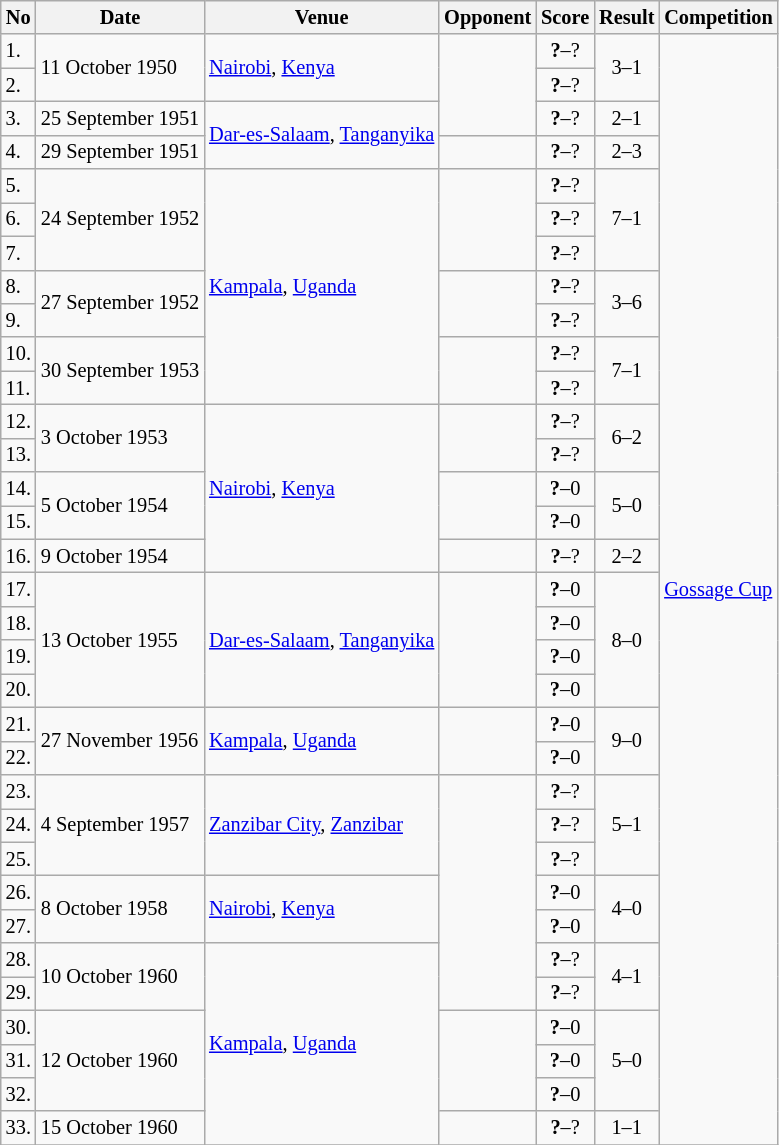<table class="wikitable" style="font-size:85%;">
<tr>
<th>No</th>
<th>Date</th>
<th>Venue</th>
<th>Opponent</th>
<th>Score</th>
<th>Result</th>
<th>Competition</th>
</tr>
<tr>
<td>1.</td>
<td rowspan="2">11 October 1950</td>
<td rowspan="2"><a href='#'>Nairobi</a>, <a href='#'>Kenya</a></td>
<td rowspan="3"></td>
<td align=center><strong>?</strong>–?</td>
<td align=center rowspan="2">3–1</td>
<td rowspan="33"><a href='#'>Gossage Cup</a></td>
</tr>
<tr>
<td>2.</td>
<td align=center><strong>?</strong>–?</td>
</tr>
<tr>
<td>3.</td>
<td>25 September 1951</td>
<td rowspan="2"><a href='#'>Dar-es-Salaam</a>, <a href='#'>Tanganyika</a></td>
<td align=center><strong>?</strong>–?</td>
<td align=center>2–1</td>
</tr>
<tr>
<td>4.</td>
<td>29 September 1951</td>
<td></td>
<td align=center><strong>?</strong>–?</td>
<td align=center>2–3</td>
</tr>
<tr>
<td>5.</td>
<td rowspan="3">24 September 1952</td>
<td rowspan="7"><a href='#'>Kampala</a>, <a href='#'>Uganda</a></td>
<td rowspan="3"></td>
<td align=center><strong>?</strong>–?</td>
<td align=center rowspan="3">7–1</td>
</tr>
<tr>
<td>6.</td>
<td align=center><strong>?</strong>–?</td>
</tr>
<tr>
<td>7.</td>
<td align=center><strong>?</strong>–?</td>
</tr>
<tr>
<td>8.</td>
<td rowspan="2">27 September 1952</td>
<td rowspan="2"></td>
<td align=center><strong>?</strong>–?</td>
<td align=center rowspan="2">3–6</td>
</tr>
<tr>
<td>9.</td>
<td align=center><strong>?</strong>–?</td>
</tr>
<tr>
<td>10.</td>
<td rowspan="2">30 September 1953</td>
<td rowspan="2"></td>
<td align=center><strong>?</strong>–?</td>
<td align=center rowspan="2">7–1</td>
</tr>
<tr>
<td>11.</td>
<td align=center><strong>?</strong>–?</td>
</tr>
<tr>
<td>12.</td>
<td rowspan="2">3 October 1953</td>
<td rowspan="5"><a href='#'>Nairobi</a>, <a href='#'>Kenya</a></td>
<td rowspan="2"></td>
<td align=center><strong>?</strong>–?</td>
<td align=center rowspan="2">6–2</td>
</tr>
<tr>
<td>13.</td>
<td align=center><strong>?</strong>–?</td>
</tr>
<tr>
<td>14.</td>
<td rowspan="2">5 October 1954</td>
<td rowspan="2"></td>
<td align=center><strong>?</strong>–0</td>
<td align=center rowspan="2">5–0</td>
</tr>
<tr>
<td>15.</td>
<td align=center><strong>?</strong>–0</td>
</tr>
<tr>
<td>16.</td>
<td>9 October 1954</td>
<td></td>
<td align=center><strong>?</strong>–?</td>
<td align=center>2–2</td>
</tr>
<tr>
<td>17.</td>
<td rowspan="4">13 October 1955</td>
<td rowspan="4"><a href='#'>Dar-es-Salaam</a>, <a href='#'>Tanganyika</a></td>
<td rowspan="4"></td>
<td align=center><strong>?</strong>–0</td>
<td align=center rowspan="4">8–0</td>
</tr>
<tr>
<td>18.</td>
<td align=center><strong>?</strong>–0</td>
</tr>
<tr>
<td>19.</td>
<td align=center><strong>?</strong>–0</td>
</tr>
<tr>
<td>20.</td>
<td align=center><strong>?</strong>–0</td>
</tr>
<tr>
<td>21.</td>
<td rowspan="2">27 November 1956</td>
<td rowspan="2"><a href='#'>Kampala</a>, <a href='#'>Uganda</a></td>
<td rowspan="2"></td>
<td align=center><strong>?</strong>–0</td>
<td align=center rowspan="2">9–0</td>
</tr>
<tr>
<td>22.</td>
<td align=center><strong>?</strong>–0</td>
</tr>
<tr>
<td>23.</td>
<td rowspan="3">4 September 1957</td>
<td rowspan="3"><a href='#'>Zanzibar City</a>, <a href='#'>Zanzibar</a></td>
<td rowspan="7"></td>
<td align=center><strong>?</strong>–?</td>
<td align=center rowspan="3">5–1</td>
</tr>
<tr>
<td>24.</td>
<td align=center><strong>?</strong>–?</td>
</tr>
<tr>
<td>25.</td>
<td align=center><strong>?</strong>–?</td>
</tr>
<tr>
<td>26.</td>
<td rowspan="2">8 October 1958</td>
<td rowspan="2"><a href='#'>Nairobi</a>, <a href='#'>Kenya</a></td>
<td align=center><strong>?</strong>–0</td>
<td align=center rowspan="2">4–0</td>
</tr>
<tr>
<td>27.</td>
<td align=center><strong>?</strong>–0</td>
</tr>
<tr>
<td>28.</td>
<td rowspan="2">10 October 1960</td>
<td rowspan="6"><a href='#'>Kampala</a>, <a href='#'>Uganda</a></td>
<td align=center><strong>?</strong>–?</td>
<td align=center rowspan="2">4–1</td>
</tr>
<tr>
<td>29.</td>
<td align=center><strong>?</strong>–?</td>
</tr>
<tr>
<td>30.</td>
<td rowspan="3">12 October 1960</td>
<td rowspan="3"></td>
<td align=center><strong>?</strong>–0</td>
<td align=center rowspan="3">5–0</td>
</tr>
<tr>
<td>31.</td>
<td align=center><strong>?</strong>–0</td>
</tr>
<tr>
<td>32.</td>
<td align=center><strong>?</strong>–0</td>
</tr>
<tr>
<td>33.</td>
<td>15 October 1960</td>
<td></td>
<td align=center><strong>?</strong>–?</td>
<td align=center>1–1</td>
</tr>
<tr>
</tr>
</table>
